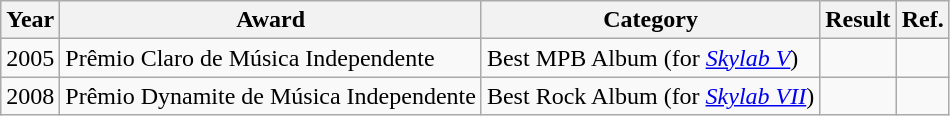<table class="wikitable">
<tr>
<th>Year</th>
<th>Award</th>
<th>Category</th>
<th>Result</th>
<th>Ref.</th>
</tr>
<tr>
<td rowspan="1">2005</td>
<td>Prêmio Claro de Música Independente</td>
<td>Best MPB Album (for <em><a href='#'>Skylab V</a></em>)</td>
<td></td>
<td></td>
</tr>
<tr>
<td>2008</td>
<td>Prêmio Dynamite de Música Independente</td>
<td>Best Rock Album (for <em><a href='#'>Skylab VII</a></em>)</td>
<td></td>
<td></td>
</tr>
</table>
